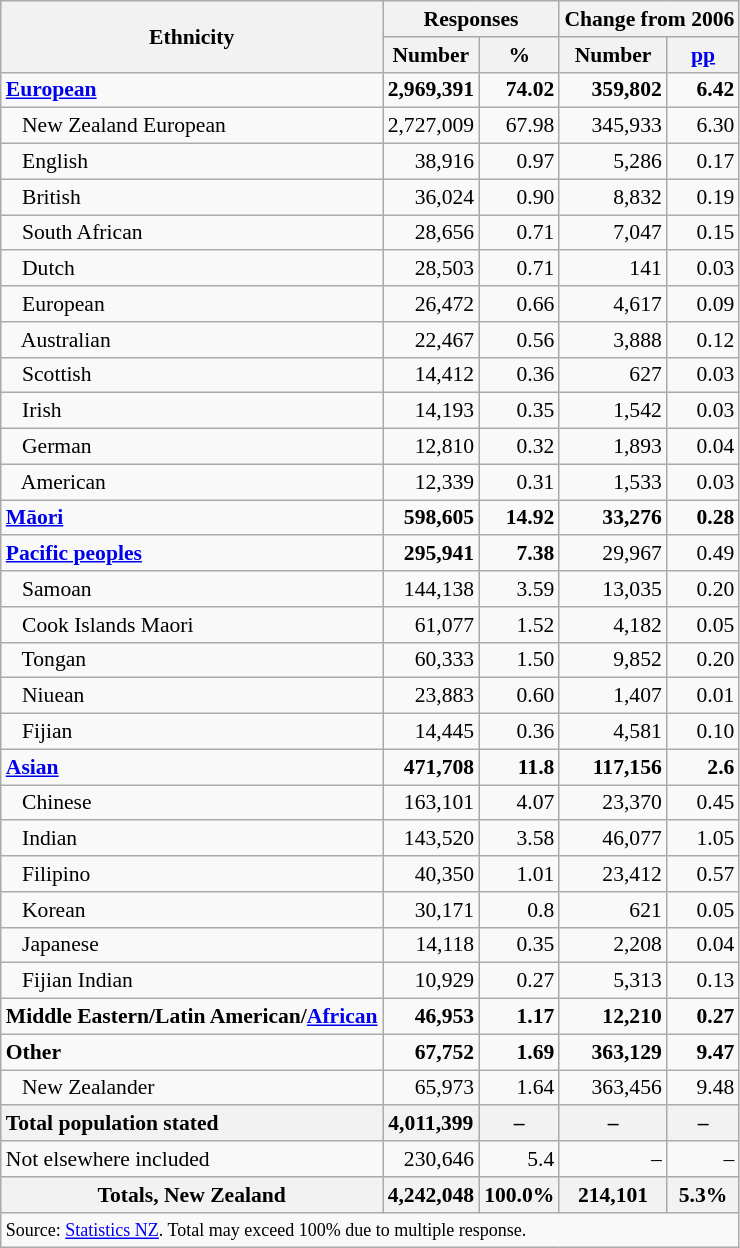<table class="wikitable" style="text-align:right;font-size:90%;">
<tr>
<th rowspan=2>Ethnicity</th>
<th colspan=2>Responses</th>
<th colspan=2>Change from 2006</th>
</tr>
<tr>
<th>Number</th>
<th>%</th>
<th>Number</th>
<th><a href='#'>pp</a></th>
</tr>
<tr>
<td style="text-align:left;"><strong><a href='#'>European</a></strong></td>
<td><strong>2,969,391</strong></td>
<td><strong>74.02</strong></td>
<td><strong> 359,802</strong></td>
<td><strong>  6.42</strong></td>
</tr>
<tr>
<td style="text-align:left;">   New Zealand European</td>
<td>2,727,009</td>
<td>67.98</td>
<td> 345,933</td>
<td> 6.30</td>
</tr>
<tr>
<td style="text-align:left;">   English</td>
<td>38,916</td>
<td>0.97</td>
<td> 5,286</td>
<td> 0.17</td>
</tr>
<tr>
<td style="text-align:left;">   British </td>
<td>36,024</td>
<td>0.90</td>
<td> 8,832</td>
<td> 0.19</td>
</tr>
<tr>
<td style="text-align:left;">   South African </td>
<td>28,656</td>
<td>0.71</td>
<td> 7,047</td>
<td> 0.15</td>
</tr>
<tr>
<td style="text-align:left;">   Dutch</td>
<td>28,503</td>
<td>0.71</td>
<td> 141</td>
<td> 0.03</td>
</tr>
<tr>
<td style="text-align:left;">   European </td>
<td>26,472</td>
<td>0.66</td>
<td> 4,617</td>
<td> 0.09</td>
</tr>
<tr>
<td style="text-align:left;">   Australian</td>
<td>22,467</td>
<td>0.56</td>
<td> 3,888</td>
<td> 0.12</td>
</tr>
<tr>
<td style="text-align:left;">   Scottish</td>
<td>14,412</td>
<td>0.36</td>
<td> 627</td>
<td> 0.03</td>
</tr>
<tr>
<td style="text-align:left;">   Irish</td>
<td>14,193</td>
<td>0.35</td>
<td> 1,542</td>
<td> 0.03</td>
</tr>
<tr>
<td style="text-align:left;">   German</td>
<td>12,810</td>
<td>0.32</td>
<td> 1,893</td>
<td> 0.04</td>
</tr>
<tr>
<td style="text-align:left;">   American</td>
<td>12,339</td>
<td>0.31</td>
<td> 1,533</td>
<td> 0.03</td>
</tr>
<tr>
<td style="text-align:left;"><strong><a href='#'>Māori</a></strong></td>
<td><strong>598,605</strong></td>
<td><strong>14.92</strong></td>
<td><strong> 33,276</strong></td>
<td><strong> 0.28</strong></td>
</tr>
<tr>
<td style="text-align:left;"><strong><a href='#'>Pacific peoples</a></strong></td>
<td><strong>295,941</strong></td>
<td><strong>7.38</strong></td>
<td> 29,967</td>
<td> 0.49</td>
</tr>
<tr>
<td style="text-align:left;">   Samoan</td>
<td>144,138</td>
<td>3.59</td>
<td> 13,035</td>
<td> 0.20</td>
</tr>
<tr>
<td style="text-align:left;">   Cook Islands Maori </td>
<td>61,077</td>
<td>1.52</td>
<td> 4,182</td>
<td> 0.05</td>
</tr>
<tr>
<td style="text-align:left;">   Tongan</td>
<td>60,333</td>
<td>1.50</td>
<td> 9,852</td>
<td> 0.20</td>
</tr>
<tr>
<td style="text-align:left;">   Niuean</td>
<td>23,883</td>
<td>0.60</td>
<td> 1,407</td>
<td> 0.01</td>
</tr>
<tr>
<td style="text-align:left;">   Fijian</td>
<td>14,445</td>
<td>0.36</td>
<td> 4,581</td>
<td> 0.10</td>
</tr>
<tr>
<td style="text-align:left;"><strong><a href='#'>Asian</a></strong></td>
<td><strong>471,708</strong></td>
<td><strong>11.8</strong></td>
<td><strong> 117,156</strong></td>
<td><strong> 2.6</strong></td>
</tr>
<tr>
<td style="text-align:left;">   Chinese </td>
<td>163,101</td>
<td>4.07</td>
<td> 23,370</td>
<td> 0.45</td>
</tr>
<tr>
<td style="text-align:left;">   Indian </td>
<td>143,520</td>
<td>3.58</td>
<td> 46,077</td>
<td> 1.05</td>
</tr>
<tr>
<td style="text-align:left;">   Filipino</td>
<td>40,350</td>
<td>1.01</td>
<td> 23,412</td>
<td> 0.57</td>
</tr>
<tr>
<td style="text-align:left;">   Korean</td>
<td>30,171</td>
<td>0.8</td>
<td> 621</td>
<td> 0.05</td>
</tr>
<tr>
<td style="text-align:left;">   Japanese</td>
<td>14,118</td>
<td>0.35</td>
<td> 2,208</td>
<td> 0.04</td>
</tr>
<tr>
<td style="text-align:left;">   Fijian Indian</td>
<td>10,929</td>
<td>0.27</td>
<td> 5,313</td>
<td> 0.13</td>
</tr>
<tr>
<td style="text-align:left;"><strong>Middle Eastern/Latin American/<a href='#'>African</a></strong></td>
<td><strong>46,953</strong></td>
<td><strong>1.17</strong></td>
<td><strong> 12,210</strong></td>
<td><strong> 0.27</strong></td>
</tr>
<tr>
<td style="text-align:left;"><strong>Other</strong></td>
<td><strong>67,752</strong></td>
<td><strong>1.69</strong></td>
<td><strong> 363,129</strong></td>
<td><strong> 9.47</strong></td>
</tr>
<tr>
<td style="text-align:left;">   New Zealander</td>
<td>65,973</td>
<td>1.64</td>
<td> 363,456</td>
<td> 9.48</td>
</tr>
<tr>
<th style="text-align:left;">Total population stated</th>
<th>4,011,399</th>
<th>–</th>
<th>–</th>
<th>–</th>
</tr>
<tr>
<td style="text-align:left;">Not elsewhere included</td>
<td>230,646</td>
<td>5.4</td>
<td>–</td>
<td>–</td>
</tr>
<tr>
<th colspan="1">Totals, New Zealand</th>
<th>4,242,048</th>
<th>100.0%</th>
<th>214,101</th>
<th> 5.3%</th>
</tr>
<tr>
<td colspan="5" style="text-align:left;"><small> Source: <a href='#'>Statistics NZ</a>. Total may exceed 100% due to multiple response. </small></td>
</tr>
</table>
